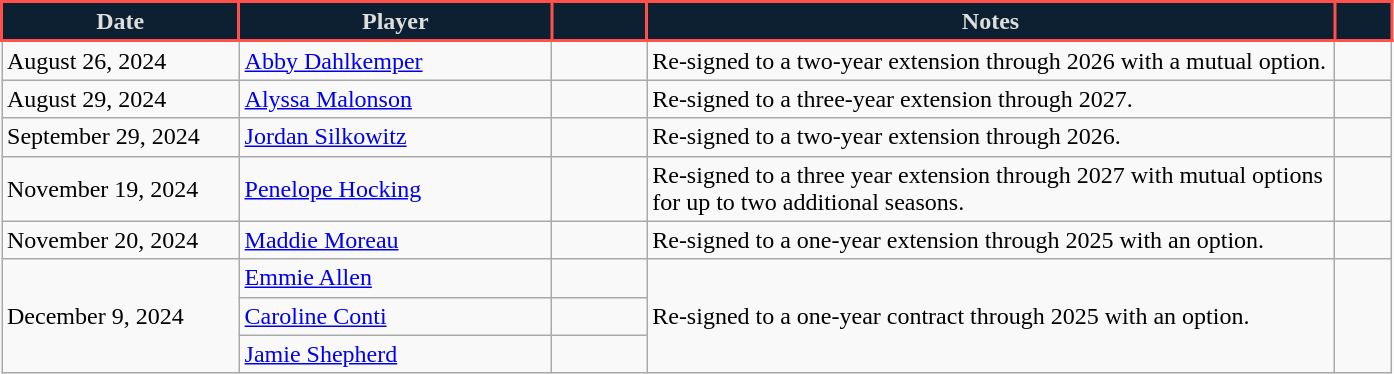<table class="wikitable sortable" style="text-align:left;">
<tr>
<th style="background:#0C2032; color:#DFDEDE; border:2px solid #FF5049; width:150px;" data-sort-type="date">Date</th>
<th style="background:#0C2032; color:#DFDEDE; border:2px solid #FF5049; width:200px;">Player</th>
<th style="background:#0C2032; color:#DFDEDE; border:2px solid #FF5049; width:55px;"></th>
<th style="background:#0C2032; color:#DFDEDE; border:2px solid #FF5049; width:450px;">Notes</th>
<th style="background:#0C2032; color:#DFDEDE; border:2px solid #FF5049; width:30px;"></th>
</tr>
<tr>
<td>August 26, 2024</td>
<td> <a href='#'>Abby Dahlkemper</a></td>
<td align="center"></td>
<td>Re-signed to a two-year extension through 2026 with a mutual option.</td>
<td></td>
</tr>
<tr>
<td>August 29, 2024</td>
<td> <a href='#'>Alyssa Malonson</a></td>
<td></td>
<td>Re-signed to a three-year extension through 2027.</td>
<td></td>
</tr>
<tr>
<td>September 29, 2024</td>
<td> <a href='#'>Jordan Silkowitz</a></td>
<td></td>
<td>Re-signed to a two-year extension through 2026.</td>
<td></td>
</tr>
<tr>
<td>November 19, 2024</td>
<td> <a href='#'>Penelope Hocking</a></td>
<td></td>
<td>Re-signed to a three year extension through 2027 with mutual options for up to two additional seasons.</td>
<td></td>
</tr>
<tr>
<td>November 20, 2024</td>
<td> <a href='#'>Maddie Moreau</a></td>
<td></td>
<td>Re-signed to a one-year extension through 2025 with an option.</td>
<td></td>
</tr>
<tr>
<td rowspan="3">December 9, 2024</td>
<td> <a href='#'>Emmie Allen</a></td>
<td></td>
<td rowspan="3">Re-signed to a one-year contract through 2025 with an option.</td>
<td rowspan="3"></td>
</tr>
<tr>
<td> <a href='#'>Caroline Conti</a></td>
<td></td>
</tr>
<tr>
<td> <a href='#'>Jamie Shepherd</a></td>
<td></td>
</tr>
</table>
